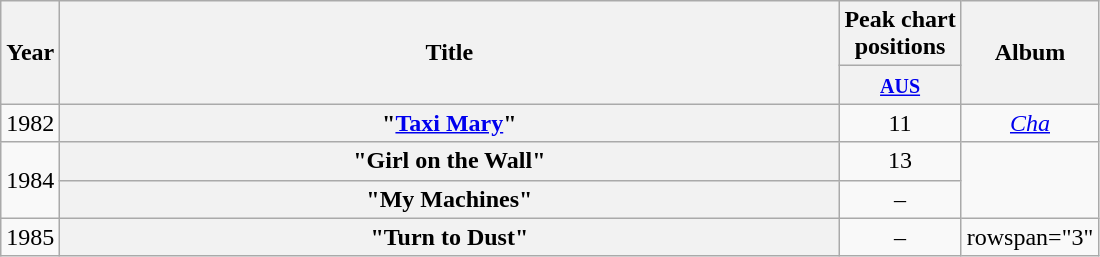<table class="wikitable plainrowheaders" style="text-align:center;" border="1">
<tr>
<th scope="col" rowspan="2">Year</th>
<th scope="col" rowspan="2" style="width:32em;">Title</th>
<th scope="col" colspan="1">Peak chart<br>positions</th>
<th scope="col" rowspan="2">Album</th>
</tr>
<tr>
<th scope="col" style="text-align:center;"><small><a href='#'>AUS</a></small><br></th>
</tr>
<tr>
<td>1982</td>
<th scope="row">"<a href='#'>Taxi Mary</a>" <br> </th>
<td style="text-align:center;">11</td>
<td><em><a href='#'>Cha</a></em></td>
</tr>
<tr>
<td rowspan="2">1984</td>
<th scope="row">"Girl on the Wall"</th>
<td style="text-align:center;">13</td>
</tr>
<tr>
<th scope="row">"My Machines"</th>
<td style="text-align:center;">–</td>
</tr>
<tr>
<td rowspan="1">1985</td>
<th scope="row">"Turn to Dust"</th>
<td style="text-align:center;">–</td>
<td>rowspan="3"  </td>
</tr>
</table>
